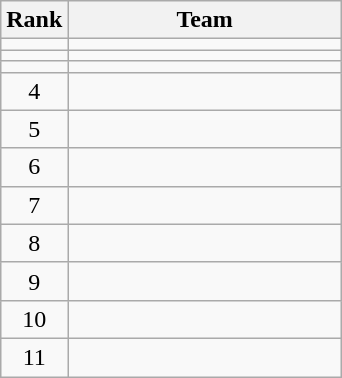<table class="wikitable" style="text-align:center;">
<tr>
<th>Rank</th>
<th width=175>Team</th>
</tr>
<tr>
<td></td>
<td align=left></td>
</tr>
<tr>
<td></td>
<td align=left></td>
</tr>
<tr>
<td></td>
<td align=left></td>
</tr>
<tr>
<td>4</td>
<td align=left></td>
</tr>
<tr>
<td>5</td>
<td align=left></td>
</tr>
<tr>
<td>6</td>
<td align=left></td>
</tr>
<tr>
<td>7</td>
<td align=left></td>
</tr>
<tr>
<td>8</td>
<td align=left></td>
</tr>
<tr>
<td>9</td>
<td align=left></td>
</tr>
<tr>
<td>10</td>
<td align=left></td>
</tr>
<tr>
<td>11</td>
<td align=left></td>
</tr>
</table>
